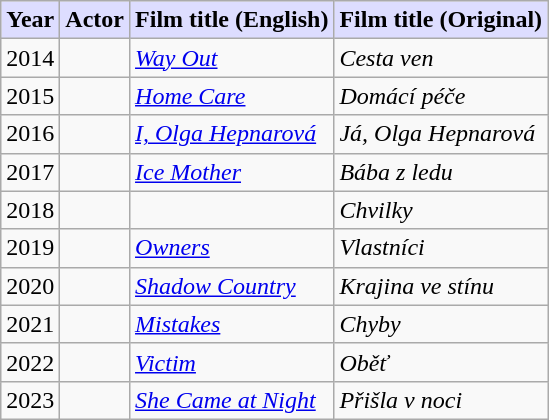<table class="wikitable sortable">
<tr>
<th style="background:#DDDDFF;">Year</th>
<th style="background:#DDDDFF;">Actor</th>
<th style="background:#DDDDFF;">Film title (English)</th>
<th style="background:#DDDDFF;">Film title (Original)</th>
</tr>
<tr>
<td>2014</td>
<td></td>
<td><em><a href='#'>Way Out</a></em></td>
<td><em>Cesta ven</em></td>
</tr>
<tr>
<td>2015</td>
<td></td>
<td><em><a href='#'>Home Care</a></em></td>
<td><em>Domácí péče</em></td>
</tr>
<tr>
<td>2016</td>
<td></td>
<td><em><a href='#'>I, Olga Hepnarová</a></em></td>
<td><em>Já, Olga Hepnarová</em></td>
</tr>
<tr>
<td>2017</td>
<td></td>
<td><em><a href='#'>Ice Mother</a></em></td>
<td><em>Bába z ledu</em></td>
</tr>
<tr>
<td>2018</td>
<td></td>
<td><em></em></td>
<td><em>Chvilky</em></td>
</tr>
<tr>
<td>2019</td>
<td></td>
<td><em><a href='#'>Owners</a></em></td>
<td><em>Vlastníci</em></td>
</tr>
<tr>
<td>2020</td>
<td></td>
<td><em><a href='#'>Shadow Country</a></em></td>
<td><em>Krajina ve stínu</em></td>
</tr>
<tr>
<td>2021</td>
<td></td>
<td><em><a href='#'>Mistakes</a></em></td>
<td><em>Chyby</em></td>
</tr>
<tr>
<td>2022</td>
<td></td>
<td><em><a href='#'>Victim</a></em></td>
<td><em>Oběť</em></td>
</tr>
<tr>
<td>2023</td>
<td></td>
<td><em><a href='#'>She Came at Night</a></em></td>
<td><em>Přišla v noci</em></td>
</tr>
</table>
